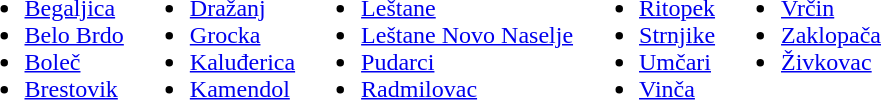<table>
<tr valign=top>
<td><br><ul><li><a href='#'>Begaljica</a></li><li><a href='#'>Belo Brdo</a></li><li><a href='#'>Boleč</a></li><li><a href='#'>Brestovik</a></li></ul></td>
<td><br><ul><li><a href='#'>Dražanj</a></li><li><a href='#'>Grocka</a></li><li><a href='#'>Kaluđerica</a></li><li><a href='#'>Kamendol</a></li></ul></td>
<td><br><ul><li><a href='#'>Leštane</a></li><li><a href='#'>Leštane Novo Naselje</a></li><li><a href='#'>Pudarci</a></li><li><a href='#'>Radmilovac</a></li></ul></td>
<td><br><ul><li><a href='#'>Ritopek</a></li><li><a href='#'>Strnjike</a></li><li><a href='#'>Umčari</a></li><li><a href='#'>Vinča</a></li></ul></td>
<td><br><ul><li><a href='#'>Vrčin</a></li><li><a href='#'>Zaklopača</a></li><li><a href='#'>Živkovac</a></li></ul></td>
</tr>
</table>
